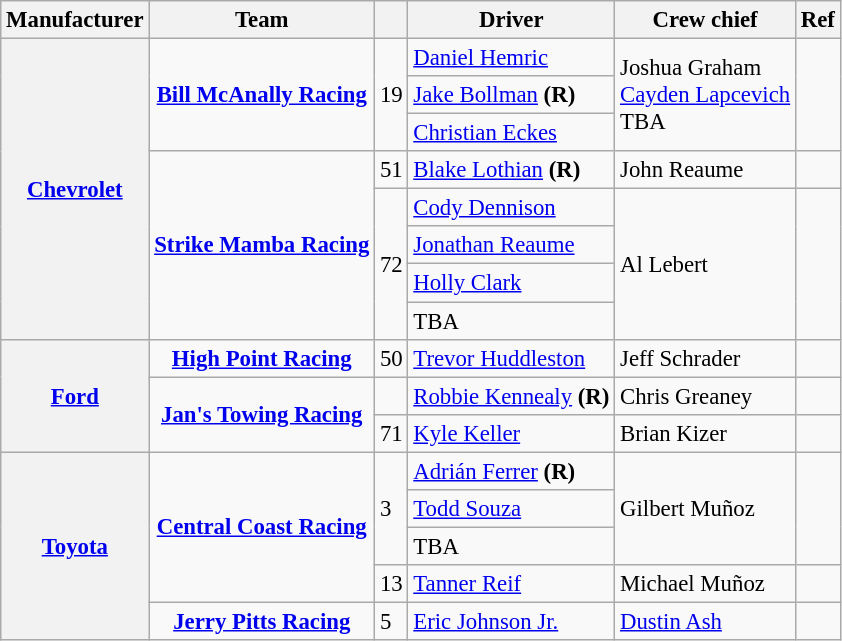<table class="wikitable" style="font-size: 95%;">
<tr>
<th>Manufacturer</th>
<th>Team</th>
<th></th>
<th>Driver</th>
<th>Crew chief</th>
<th>Ref</th>
</tr>
<tr>
<th rowspan=8><a href='#'>Chevrolet</a></th>
<td rowspan=3 style="text-align:center;"><strong><a href='#'>Bill McAnally Racing</a></strong></td>
<td rowspan=3>19</td>
<td><a href='#'>Daniel Hemric</a> <small></small></td>
<td rowspan=3>Joshua Graham <small></small> <br> <a href='#'>Cayden Lapcevich</a> <small></small> <br> TBA <small></small></td>
<td rowspan=3></td>
</tr>
<tr>
<td><a href='#'>Jake Bollman</a> <strong>(R)</strong> <small></small></td>
</tr>
<tr>
<td><a href='#'>Christian Eckes</a> <small></small></td>
</tr>
<tr>
<td rowspan=5 style="text-align:center;"><strong><a href='#'>Strike Mamba Racing</a></strong></td>
<td>51</td>
<td><a href='#'>Blake Lothian</a> <strong>(R)</strong></td>
<td>John Reaume</td>
<td></td>
</tr>
<tr>
<td rowspan=4>72</td>
<td><a href='#'>Cody Dennison</a> <small></small></td>
<td rowspan=4>Al Lebert</td>
<td rowspan=4></td>
</tr>
<tr>
<td><a href='#'>Jonathan Reaume</a> <small></small></td>
</tr>
<tr>
<td><a href='#'>Holly Clark</a> <small></small></td>
</tr>
<tr>
<td>TBA <small></small></td>
</tr>
<tr>
<th rowspan=3><a href='#'>Ford</a></th>
<td style="text-align:center;"><strong><a href='#'>High Point Racing</a></strong></td>
<td>50</td>
<td><a href='#'>Trevor Huddleston</a></td>
<td>Jeff Schrader</td>
<td></td>
</tr>
<tr>
<td rowspan=2 style="text-align:center;"><strong><a href='#'>Jan's Towing Racing</a></strong></td>
<td></td>
<td><a href='#'>Robbie Kennealy</a> <strong>(R)</strong></td>
<td>Chris Greaney</td>
<td></td>
</tr>
<tr>
<td>71</td>
<td><a href='#'>Kyle Keller</a></td>
<td>Brian Kizer</td>
<td></td>
</tr>
<tr>
<th rowspan="5"><a href='#'>Toyota</a></th>
<td rowspan=4 style="text-align:center;"><strong><a href='#'>Central Coast Racing</a></strong></td>
<td rowspan=3>3</td>
<td><a href='#'>Adrián Ferrer</a> <strong>(R)</strong> <small></small></td>
<td rowspan=3>Gilbert Muñoz</td>
<td rowspan=3></td>
</tr>
<tr>
<td><a href='#'>Todd Souza</a> <small></small></td>
</tr>
<tr>
<td>TBA <small></small></td>
</tr>
<tr>
<td>13</td>
<td><a href='#'>Tanner Reif</a></td>
<td>Michael Muñoz</td>
<td></td>
</tr>
<tr>
<td style="text-align:center;"><strong><a href='#'>Jerry Pitts Racing</a></strong></td>
<td>5</td>
<td><a href='#'>Eric Johnson Jr.</a></td>
<td><a href='#'>Dustin Ash</a></td>
<td></td>
</tr>
</table>
